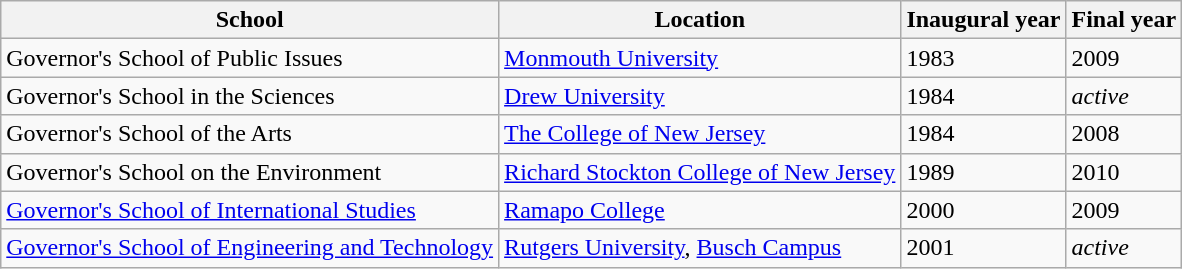<table class="wikitable unsortable">
<tr>
<th>School</th>
<th>Location</th>
<th>Inaugural year</th>
<th>Final year</th>
</tr>
<tr>
<td>Governor's School of Public Issues</td>
<td><a href='#'>Monmouth University</a></td>
<td>1983</td>
<td>2009</td>
</tr>
<tr>
<td>Governor's School in the Sciences</td>
<td><a href='#'>Drew University</a></td>
<td>1984</td>
<td><em>active</em></td>
</tr>
<tr>
<td>Governor's School of the Arts</td>
<td><a href='#'>The College of New Jersey</a></td>
<td>1984</td>
<td>2008</td>
</tr>
<tr>
<td>Governor's School on the Environment</td>
<td><a href='#'>Richard Stockton College of New Jersey</a></td>
<td>1989</td>
<td>2010</td>
</tr>
<tr>
<td><a href='#'>Governor's School of International Studies</a></td>
<td><a href='#'>Ramapo College</a></td>
<td>2000</td>
<td>2009</td>
</tr>
<tr>
<td><a href='#'>Governor's School of Engineering and Technology</a></td>
<td><a href='#'>Rutgers University</a>, <a href='#'>Busch Campus</a></td>
<td>2001</td>
<td><em>active</em></td>
</tr>
</table>
